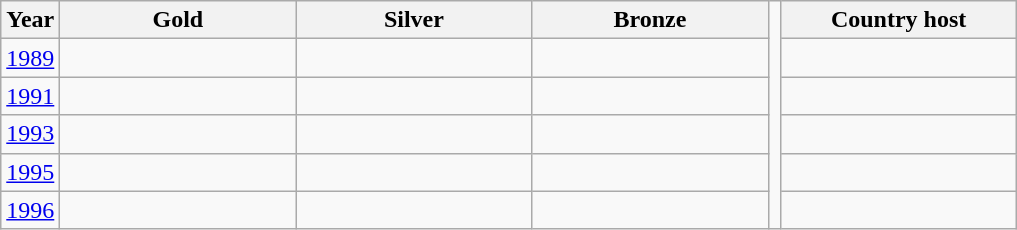<table class="wikitable">
<tr>
<th width="20" align=left>Year</th>
<th width="150">Gold</th>
<th width="150">Silver</th>
<th width="150">Bronze</th>
<td width="1" rowspan=6></td>
<th width="150">Country host</th>
</tr>
<tr>
<td align=left><a href='#'>1989</a></td>
<td></td>
<td></td>
<td></td>
<td></td>
</tr>
<tr>
<td align=left><a href='#'>1991</a></td>
<td></td>
<td></td>
<td></td>
<td></td>
</tr>
<tr>
<td align=left><a href='#'>1993</a></td>
<td></td>
<td></td>
<td></td>
<td></td>
</tr>
<tr>
<td align=left><a href='#'>1995</a></td>
<td></td>
<td></td>
<td></td>
<td></td>
</tr>
<tr>
<td align=left><a href='#'>1996</a></td>
<td></td>
<td></td>
<td></td>
<td></td>
</tr>
</table>
